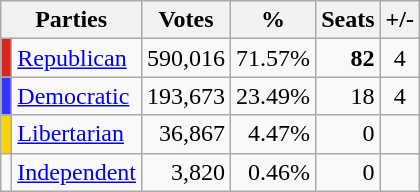<table class="wikitable centre" style="text-align:right">
<tr>
<th colspan="2" scope="col">Parties</th>
<th scope="col">Votes</th>
<th scope="col">%</th>
<th scope="col">Seats</th>
<th scope="col">+/-</th>
</tr>
<tr>
<td bgcolor="#DC241f"></td>
<td align="left"><a href='#'>Republican</a></td>
<td>590,016</td>
<td>71.57%</td>
<td><strong>82</strong></td>
<td align="center"> 4</td>
</tr>
<tr>
<td bgcolor="#3333FF"></td>
<td align="left"><a href='#'>Democratic</a></td>
<td>193,673</td>
<td>23.49%</td>
<td>18</td>
<td align="center"> 4</td>
</tr>
<tr>
<td bgcolor="#FED105"></td>
<td align="left"><a href='#'>Libertarian</a></td>
<td>36,867</td>
<td>4.47%</td>
<td>0</td>
<td align="center"></td>
</tr>
<tr>
<td></td>
<td><a href='#'>Independent</a></td>
<td>3,820</td>
<td>0.46%</td>
<td>0</td>
<td align="center"></td>
</tr>
</table>
